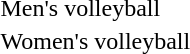<table>
<tr>
<td>Men's volleyball</td>
<td></td>
<td></td>
<td></td>
</tr>
<tr>
<td>Women's volleyball</td>
<td></td>
<td></td>
<td></td>
</tr>
</table>
